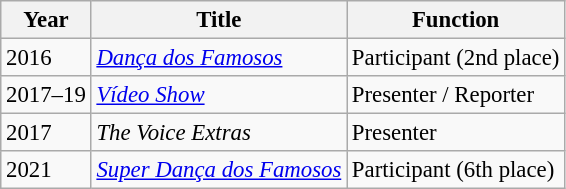<table class="wikitable" style="font-size:95%;">
<tr>
<th>Year</th>
<th>Title</th>
<th>Function</th>
</tr>
<tr>
<td>2016</td>
<td><em><a href='#'>Dança dos Famosos</a></em></td>
<td>Participant (2nd place)</td>
</tr>
<tr>
<td>2017–19</td>
<td><em><a href='#'>Vídeo Show</a></em></td>
<td>Presenter / Reporter</td>
</tr>
<tr>
<td>2017</td>
<td><em>The Voice Extras</em></td>
<td>Presenter</td>
</tr>
<tr>
<td>2021</td>
<td><em><a href='#'>Super Dança dos Famosos</a></em></td>
<td>Participant (6th place)</td>
</tr>
</table>
